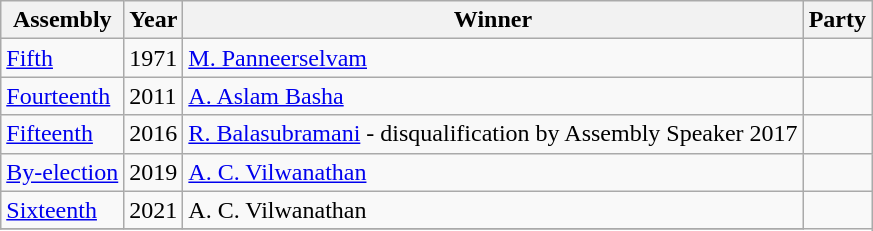<table class="wikitable sortable">
<tr>
<th>Assembly</th>
<th>Year</th>
<th>Winner</th>
<th colspan="2">Party</th>
</tr>
<tr>
<td><a href='#'>Fifth</a></td>
<td>1971</td>
<td><a href='#'>M. Panneerselvam</a></td>
<td></td>
</tr>
<tr>
<td><a href='#'>Fourteenth</a></td>
<td>2011</td>
<td><a href='#'>A. Aslam Basha</a></td>
<td></td>
</tr>
<tr>
<td><a href='#'>Fifteenth</a></td>
<td>2016</td>
<td><a href='#'>R. Balasubramani</a> - disqualification by Assembly Speaker 2017</td>
<td></td>
</tr>
<tr>
<td><a href='#'>By-election</a></td>
<td>2019</td>
<td><a href='#'>A. C. Vilwanathan</a></td>
<td></td>
</tr>
<tr>
<td><a href='#'>Sixteenth</a></td>
<td>2021</td>
<td>A. C. Vilwanathan</td>
</tr>
<tr>
</tr>
</table>
